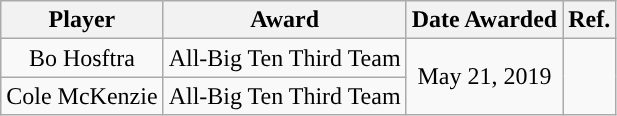<table class="wikitable sortable sortable" style="text-align: center">
<tr align=center>
<th>Player</th>
<th>Award</th>
<th>Date Awarded</th>
<th>Ref.</th>
</tr>
<tr>
<td>Bo Hosftra</td>
<td rowspan="1">All-Big Ten Third Team</td>
<td rowspan="9">May 21, 2019</td>
<td rowspan="9"></td>
</tr>
<tr>
<td>Cole McKenzie</td>
<td>All-Big Ten Third Team</td>
</tr>
</table>
